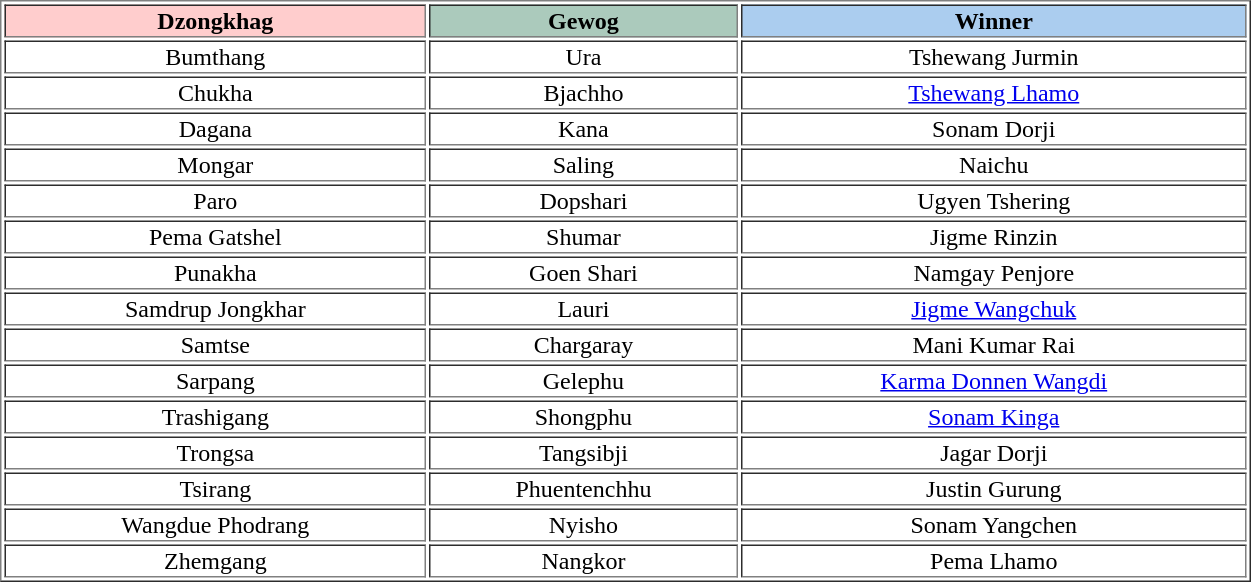<table border="1"  style="width:66%; text-align:center" align="left">
<tr>
<th style="background:#ffcdcd;">Dzongkhag</th>
<th style="background:#abcabc;">Gewog</th>
<th style="background:#abcdef;">Winner</th>
</tr>
<tr>
<td>Bumthang</td>
<td>Ura</td>
<td>Tshewang Jurmin</td>
</tr>
<tr>
<td>Chukha</td>
<td>Bjachho</td>
<td><a href='#'>Tshewang Lhamo</a></td>
</tr>
<tr>
<td>Dagana</td>
<td>Kana</td>
<td>Sonam Dorji</td>
</tr>
<tr>
<td>Mongar</td>
<td>Saling</td>
<td>Naichu</td>
</tr>
<tr>
<td>Paro</td>
<td>Dopshari</td>
<td>Ugyen Tshering</td>
</tr>
<tr>
<td>Pema Gatshel</td>
<td>Shumar</td>
<td>Jigme Rinzin</td>
</tr>
<tr>
<td>Punakha</td>
<td>Goen Shari</td>
<td>Namgay Penjore</td>
</tr>
<tr>
<td>Samdrup Jongkhar</td>
<td>Lauri</td>
<td><a href='#'>Jigme Wangchuk</a></td>
</tr>
<tr>
<td>Samtse</td>
<td>Chargaray</td>
<td>Mani Kumar Rai</td>
</tr>
<tr>
<td>Sarpang</td>
<td>Gelephu</td>
<td><a href='#'>Karma Donnen Wangdi</a></td>
</tr>
<tr>
<td>Trashigang</td>
<td>Shongphu</td>
<td><a href='#'>Sonam Kinga</a></td>
</tr>
<tr>
<td>Trongsa</td>
<td>Tangsibji</td>
<td>Jagar Dorji</td>
</tr>
<tr>
<td>Tsirang</td>
<td>Phuentenchhu</td>
<td>Justin Gurung</td>
</tr>
<tr>
<td>Wangdue Phodrang</td>
<td>Nyisho</td>
<td>Sonam Yangchen</td>
</tr>
<tr>
<td>Zhemgang</td>
<td>Nangkor</td>
<td>Pema Lhamo</td>
</tr>
</table>
